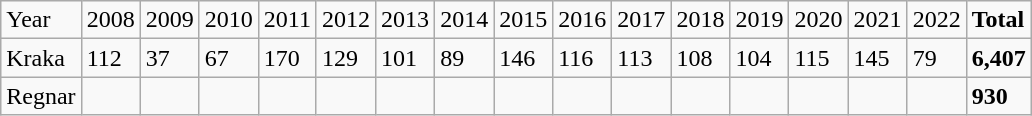<table class="wikitable">
<tr>
<td>Year</td>
<td>2008</td>
<td>2009</td>
<td>2010</td>
<td>2011</td>
<td>2012</td>
<td>2013</td>
<td>2014</td>
<td>2015</td>
<td>2016</td>
<td>2017</td>
<td>2018</td>
<td>2019</td>
<td>2020</td>
<td>2021</td>
<td>2022</td>
<td><strong>Total</strong></td>
</tr>
<tr>
<td>Kraka</td>
<td>112</td>
<td>37</td>
<td>67</td>
<td>170</td>
<td>129</td>
<td>101</td>
<td>89</td>
<td>146</td>
<td>116</td>
<td>113</td>
<td>108</td>
<td>104</td>
<td>115</td>
<td>145</td>
<td>79</td>
<td><strong>6,407</strong></td>
</tr>
<tr>
<td>Regnar</td>
<td></td>
<td></td>
<td></td>
<td></td>
<td></td>
<td></td>
<td></td>
<td></td>
<td></td>
<td></td>
<td></td>
<td></td>
<td></td>
<td></td>
<td></td>
<td><strong>930</strong></td>
</tr>
</table>
